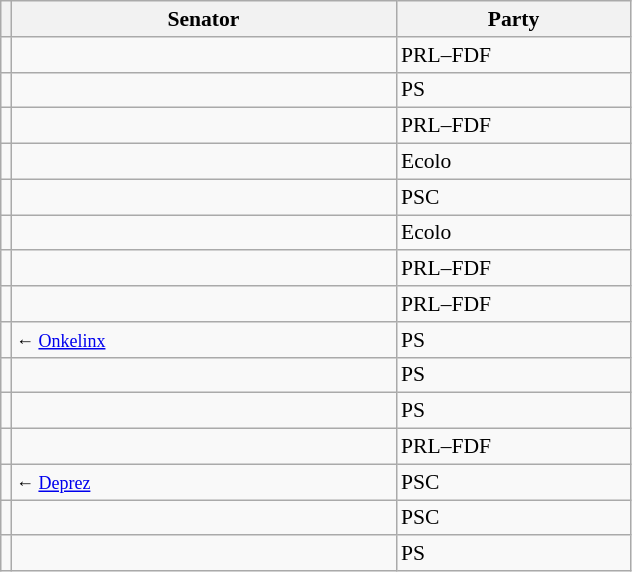<table class="sortable wikitable" style="text-align:left; font-size:90%">
<tr>
<th></th>
<th width="250">Senator</th>
<th width="150">Party</th>
</tr>
<tr>
<td></td>
<td></td>
<td>PRL–FDF</td>
</tr>
<tr>
<td></td>
<td></td>
<td>PS</td>
</tr>
<tr>
<td></td>
<td></td>
<td>PRL–FDF</td>
</tr>
<tr>
<td></td>
<td></td>
<td>Ecolo</td>
</tr>
<tr>
<td></td>
<td></td>
<td>PSC</td>
</tr>
<tr>
<td></td>
<td></td>
<td>Ecolo</td>
</tr>
<tr>
<td></td>
<td></td>
<td>PRL–FDF</td>
</tr>
<tr>
<td></td>
<td></td>
<td>PRL–FDF</td>
</tr>
<tr>
<td></td>
<td> <small>← <a href='#'>Onkelinx</a></small></td>
<td>PS</td>
</tr>
<tr>
<td></td>
<td></td>
<td>PS</td>
</tr>
<tr>
<td></td>
<td></td>
<td>PS</td>
</tr>
<tr>
<td></td>
<td></td>
<td>PRL–FDF</td>
</tr>
<tr>
<td></td>
<td> <small>← <a href='#'>Deprez</a></small></td>
<td>PSC</td>
</tr>
<tr>
<td></td>
<td></td>
<td>PSC</td>
</tr>
<tr>
<td></td>
<td></td>
<td>PS</td>
</tr>
</table>
